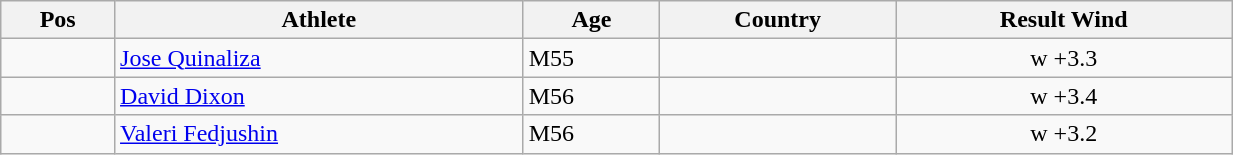<table class="wikitable"  style="text-align:center; width:65%;">
<tr>
<th>Pos</th>
<th>Athlete</th>
<th>Age</th>
<th>Country</th>
<th>Result Wind</th>
</tr>
<tr>
<td align=center></td>
<td align=left><a href='#'>Jose Quinaliza</a></td>
<td align=left>M55</td>
<td align=left></td>
<td>w +3.3</td>
</tr>
<tr>
<td align=center></td>
<td align=left><a href='#'>David Dixon</a></td>
<td align=left>M56</td>
<td align=left></td>
<td>w +3.4</td>
</tr>
<tr>
<td align=center></td>
<td align=left><a href='#'>Valeri Fedjushin</a></td>
<td align=left>M56</td>
<td align=left></td>
<td>w +3.2</td>
</tr>
</table>
